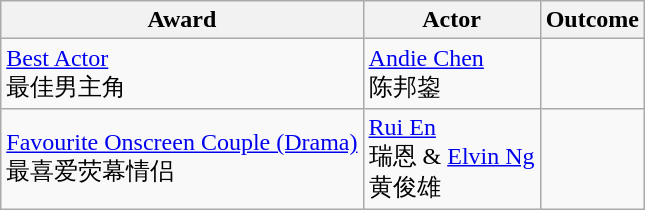<table class="wikitable">
<tr>
<th>Award</th>
<th>Actor</th>
<th>Outcome</th>
</tr>
<tr>
<td><a href='#'>Best Actor</a> <br> 最佳男主角</td>
<td><a href='#'>Andie Chen</a> <br> 陈邦鋆</td>
<td></td>
</tr>
<tr>
<td><a href='#'>Favourite Onscreen Couple (Drama)</a>  <br> 最喜爱荧幕情侣</td>
<td><a href='#'>Rui En</a> <br> 瑞恩 & <a href='#'>Elvin Ng</a> <br> 黄俊雄</td>
<td></td>
</tr>
</table>
